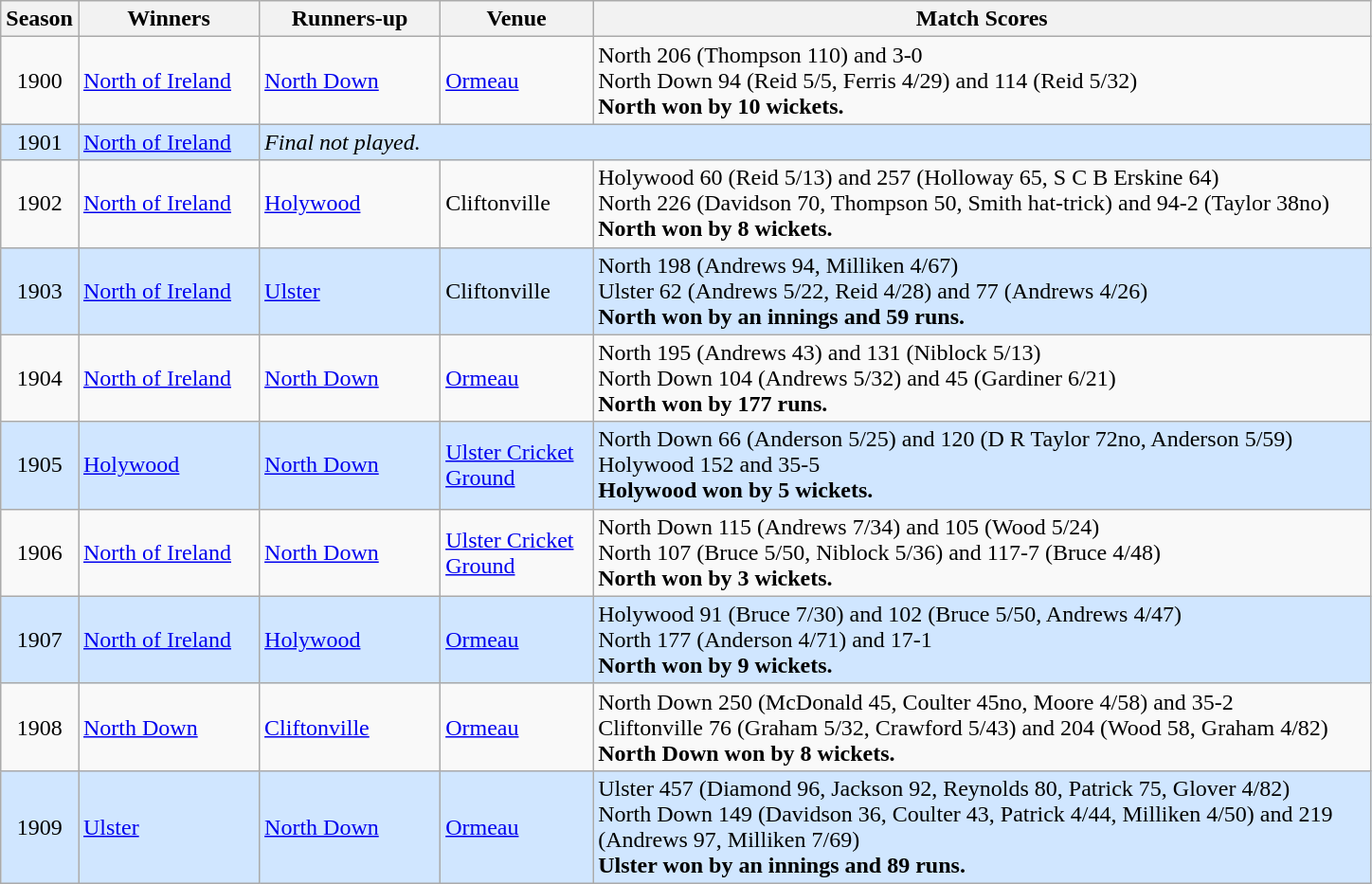<table class="wikitable">
<tr>
<th>Season</th>
<th width="120">Winners</th>
<th width="120">Runners-up</th>
<th width="100">Venue</th>
<th width="540">Match Scores</th>
</tr>
<tr>
<td align="center">1900</td>
<td><a href='#'>North of Ireland</a></td>
<td><a href='#'>North Down</a></td>
<td><a href='#'>Ormeau</a></td>
<td>North 206 (Thompson 110) and 3-0<br>North Down 94 (Reid 5/5, Ferris 4/29) and 114 (Reid 5/32)<br><strong>North won by 10 wickets.</strong></td>
</tr>
<tr style="background: #D0E6FF;">
<td align="center">1901</td>
<td><a href='#'>North of Ireland</a></td>
<td colspan=3><em>Final not played.</em></td>
</tr>
<tr>
<td align="center">1902</td>
<td><a href='#'>North of Ireland</a></td>
<td><a href='#'>Holywood</a></td>
<td>Cliftonville</td>
<td>Holywood 60 (Reid 5/13) and 257 (Holloway 65, S C B Erskine 64)<br>North 226 (Davidson 70, Thompson 50, Smith hat-trick) and 94-2 (Taylor 38no)<br><strong>North won by 8 wickets.</strong></td>
</tr>
<tr style="background: #D0E6FF;">
<td align="center">1903</td>
<td><a href='#'>North of Ireland</a></td>
<td><a href='#'>Ulster</a></td>
<td>Cliftonville</td>
<td>North 198 (Andrews 94, Milliken 4/67)<br>Ulster 62 (Andrews 5/22, Reid 4/28) and 77 (Andrews 4/26)<br><strong>North won by an innings and 59 runs.</strong></td>
</tr>
<tr>
<td align="center">1904</td>
<td><a href='#'>North of Ireland</a></td>
<td><a href='#'>North Down</a></td>
<td><a href='#'>Ormeau</a></td>
<td>North 195 (Andrews 43) and 131 (Niblock 5/13)<br>North Down 104 (Andrews 5/32) and 45 (Gardiner 6/21)<br><strong>North won by 177 runs.</strong></td>
</tr>
<tr style="background: #D0E6FF;">
<td align="center">1905</td>
<td><a href='#'>Holywood</a></td>
<td><a href='#'>North Down</a></td>
<td><a href='#'>Ulster Cricket Ground</a></td>
<td>North Down 66 (Anderson 5/25) and 120 (D R Taylor 72no, Anderson 5/59)<br>Holywood 152 and 35-5<br><strong>Holywood won by 5 wickets.</strong></td>
</tr>
<tr>
<td align="center">1906</td>
<td><a href='#'>North of Ireland</a></td>
<td><a href='#'>North Down</a></td>
<td><a href='#'>Ulster Cricket Ground</a></td>
<td>North Down 115 (Andrews 7/34) and 105 (Wood 5/24)<br>North 107 (Bruce 5/50, Niblock 5/36) and 117-7 (Bruce 4/48)<br><strong>North won by 3 wickets.</strong></td>
</tr>
<tr style="background: #D0E6FF;">
<td align="center">1907</td>
<td><a href='#'>North of Ireland</a></td>
<td><a href='#'>Holywood</a></td>
<td><a href='#'>Ormeau</a></td>
<td>Holywood 91 (Bruce 7/30) and 102 (Bruce 5/50, Andrews 4/47)<br>North 177 (Anderson 4/71) and 17-1<br><strong>North won by 9 wickets.</strong></td>
</tr>
<tr>
<td align="center">1908</td>
<td><a href='#'>North Down</a></td>
<td><a href='#'>Cliftonville</a></td>
<td><a href='#'>Ormeau</a></td>
<td>North Down 250 (McDonald 45, Coulter 45no, Moore 4/58) and 35-2<br>Cliftonville 76 (Graham 5/32, Crawford 5/43) and 204 (Wood 58, Graham 4/82)<br><strong>North Down won by 8 wickets.</strong></td>
</tr>
<tr style="background: #D0E6FF;">
<td align="center">1909</td>
<td><a href='#'>Ulster</a></td>
<td><a href='#'>North Down</a></td>
<td><a href='#'>Ormeau</a></td>
<td>Ulster 457 (Diamond 96, Jackson 92, Reynolds 80, Patrick 75, Glover 4/82)<br>North Down 149 (Davidson 36, Coulter 43, Patrick 4/44, Milliken 4/50) and 219 (Andrews 97, Milliken 7/69)<br><strong>Ulster won by an innings and 89 runs.</strong></td>
</tr>
</table>
